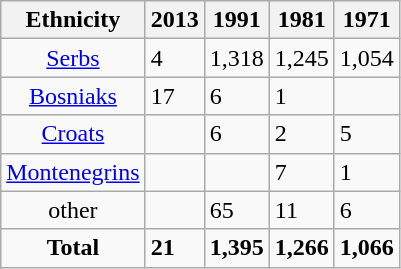<table class="wikitable">
<tr>
<th>Ethnicity</th>
<th>2013</th>
<th>1991</th>
<th>1981</th>
<th>1971</th>
</tr>
<tr>
<td align="center"><a href='#'>Serbs</a></td>
<td>4</td>
<td>1,318</td>
<td>1,245</td>
<td>1,054</td>
</tr>
<tr>
<td align="center"><a href='#'>Bosniaks</a></td>
<td>17</td>
<td>6</td>
<td>1</td>
<td></td>
</tr>
<tr>
<td align="center"><a href='#'>Croats</a></td>
<td></td>
<td>6</td>
<td>2</td>
<td>5</td>
</tr>
<tr>
<td><a href='#'>Montenegrins</a></td>
<td></td>
<td></td>
<td>7</td>
<td>1</td>
</tr>
<tr>
<td align="center">other</td>
<td></td>
<td>65</td>
<td>11</td>
<td>6</td>
</tr>
<tr>
<td align="center"><strong>Total</strong></td>
<td><strong>21</strong></td>
<td><strong>1,395</strong></td>
<td><strong>1,266</strong></td>
<td><strong>1,066</strong></td>
</tr>
</table>
